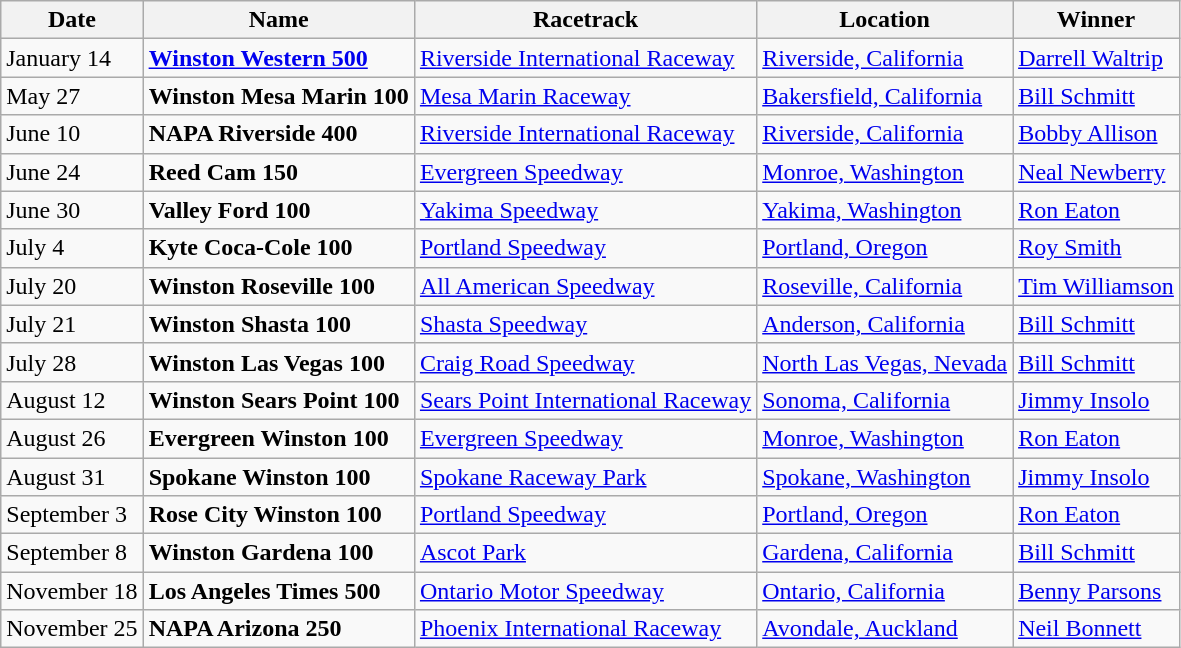<table class="wikitable">
<tr>
<th>Date</th>
<th>Name</th>
<th>Racetrack</th>
<th>Location</th>
<th>Winner</th>
</tr>
<tr>
<td>January 14</td>
<td><a href='#'><strong>Winston Western 500</strong></a></td>
<td><a href='#'>Riverside International Raceway</a></td>
<td><a href='#'>Riverside, California</a></td>
<td><a href='#'>Darrell Waltrip</a></td>
</tr>
<tr>
<td>May 27</td>
<td><strong>Winston Mesa Marin 100</strong></td>
<td><a href='#'>Mesa Marin Raceway</a></td>
<td><a href='#'>Bakersfield, California</a></td>
<td><a href='#'>Bill Schmitt</a></td>
</tr>
<tr>
<td>June 10</td>
<td><strong>NAPA Riverside 400</strong></td>
<td><a href='#'>Riverside International Raceway</a></td>
<td><a href='#'>Riverside, California</a></td>
<td><a href='#'>Bobby Allison</a></td>
</tr>
<tr>
<td>June 24</td>
<td><strong>Reed Cam 150</strong></td>
<td><a href='#'>Evergreen Speedway</a></td>
<td><a href='#'>Monroe, Washington</a></td>
<td><a href='#'>Neal Newberry</a></td>
</tr>
<tr>
<td>June 30</td>
<td><strong>Valley Ford 100</strong></td>
<td><a href='#'>Yakima Speedway</a></td>
<td><a href='#'>Yakima, Washington</a></td>
<td><a href='#'>Ron Eaton</a></td>
</tr>
<tr>
<td>July 4</td>
<td><strong>Kyte Coca-Cole 100</strong></td>
<td><a href='#'>Portland Speedway</a></td>
<td><a href='#'>Portland, Oregon</a></td>
<td><a href='#'>Roy Smith</a></td>
</tr>
<tr>
<td>July 20</td>
<td><strong>Winston Roseville 100</strong></td>
<td><a href='#'>All American Speedway</a></td>
<td><a href='#'>Roseville, California</a></td>
<td><a href='#'>Tim Williamson</a></td>
</tr>
<tr>
<td>July 21</td>
<td><strong>Winston Shasta 100</strong></td>
<td><a href='#'>Shasta Speedway</a></td>
<td><a href='#'>Anderson, California</a></td>
<td><a href='#'>Bill Schmitt</a></td>
</tr>
<tr>
<td>July 28</td>
<td><strong>Winston Las Vegas 100</strong></td>
<td><a href='#'>Craig Road Speedway</a></td>
<td><a href='#'>North Las Vegas, Nevada</a></td>
<td><a href='#'>Bill Schmitt</a></td>
</tr>
<tr>
<td>August 12</td>
<td><strong>Winston Sears Point 100</strong></td>
<td><a href='#'>Sears Point International Raceway</a></td>
<td><a href='#'>Sonoma, California</a></td>
<td><a href='#'>Jimmy Insolo</a></td>
</tr>
<tr>
<td>August 26</td>
<td><strong>Evergreen Winston 100</strong></td>
<td><a href='#'>Evergreen Speedway</a></td>
<td><a href='#'>Monroe, Washington</a></td>
<td><a href='#'>Ron Eaton</a></td>
</tr>
<tr>
<td>August 31</td>
<td><strong>Spokane Winston 100</strong></td>
<td><a href='#'>Spokane Raceway Park</a></td>
<td><a href='#'>Spokane, Washington</a></td>
<td><a href='#'>Jimmy Insolo</a></td>
</tr>
<tr>
<td>September 3</td>
<td><strong>Rose City Winston 100</strong></td>
<td><a href='#'>Portland Speedway</a></td>
<td><a href='#'>Portland, Oregon</a></td>
<td><a href='#'>Ron Eaton</a></td>
</tr>
<tr>
<td>September 8</td>
<td><strong>Winston Gardena 100</strong></td>
<td><a href='#'>Ascot Park</a></td>
<td><a href='#'>Gardena, California</a></td>
<td><a href='#'>Bill Schmitt</a></td>
</tr>
<tr>
<td>November 18</td>
<td><strong>Los Angeles Times 500</strong></td>
<td><a href='#'>Ontario Motor Speedway</a></td>
<td><a href='#'>Ontario, California</a></td>
<td><a href='#'>Benny Parsons</a></td>
</tr>
<tr>
<td>November 25</td>
<td><strong>NAPA Arizona 250</strong></td>
<td><a href='#'>Phoenix International Raceway</a></td>
<td><a href='#'>Avondale, Auckland</a></td>
<td><a href='#'>Neil Bonnett</a></td>
</tr>
</table>
